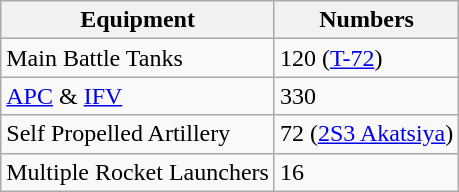<table class="wikitable">
<tr>
<th>Equipment</th>
<th>Numbers</th>
</tr>
<tr>
<td>Main Battle Tanks</td>
<td>120 (<a href='#'>T-72</a>)</td>
</tr>
<tr>
<td><a href='#'>APC</a> & <a href='#'>IFV</a></td>
<td>330</td>
</tr>
<tr>
<td>Self Propelled Artillery</td>
<td>72 (<a href='#'>2S3 Akatsiya</a>)</td>
</tr>
<tr>
<td>Multiple Rocket Launchers</td>
<td>16</td>
</tr>
</table>
